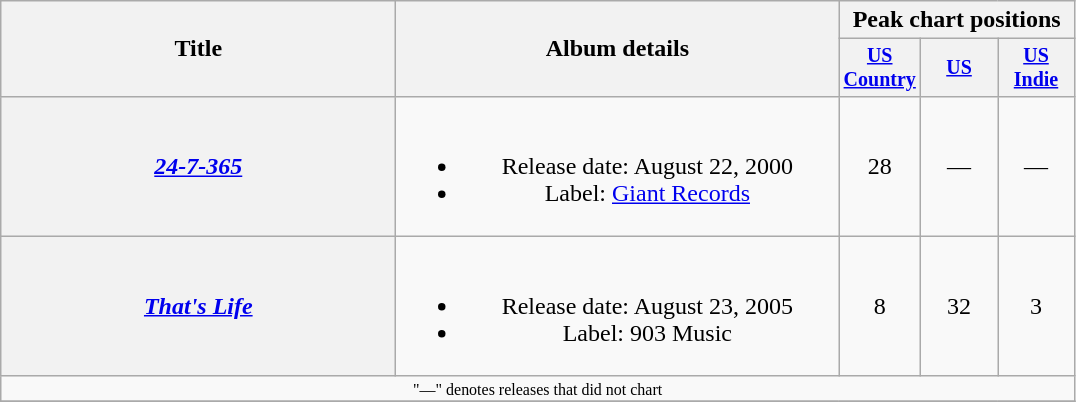<table class="wikitable plainrowheaders" style="text-align:center;">
<tr>
<th rowspan="2" style="width:16em;">Title</th>
<th rowspan="2" style="width:18em;">Album details</th>
<th colspan="3">Peak chart positions</th>
</tr>
<tr style="font-size:smaller;">
<th width="45"><a href='#'>US Country</a></th>
<th width="45"><a href='#'>US</a></th>
<th width="45"><a href='#'>US<br>Indie</a></th>
</tr>
<tr>
<th scope="row"><em><a href='#'>24-7-365</a></em></th>
<td><br><ul><li>Release date: August 22, 2000</li><li>Label: <a href='#'>Giant Records</a></li></ul></td>
<td>28</td>
<td>—</td>
<td>—</td>
</tr>
<tr>
<th scope="row"><em><a href='#'>That's Life</a></em></th>
<td><br><ul><li>Release date: August 23, 2005</li><li>Label: 903 Music</li></ul></td>
<td>8</td>
<td>32</td>
<td>3</td>
</tr>
<tr>
<td colspan="6" style="font-size:8pt">"—" denotes releases that did not chart</td>
</tr>
<tr>
</tr>
</table>
